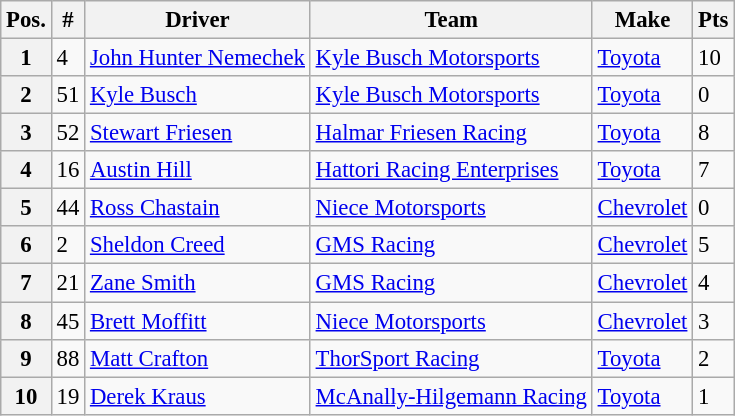<table class="wikitable" style="font-size: 95%;">
<tr>
<th>Pos.</th>
<th>#</th>
<th>Driver</th>
<th>Team</th>
<th>Make</th>
<th>Pts</th>
</tr>
<tr>
<th>1</th>
<td>4</td>
<td><a href='#'>John Hunter Nemechek</a></td>
<td><a href='#'>Kyle Busch Motorsports</a></td>
<td><a href='#'>Toyota</a></td>
<td>10</td>
</tr>
<tr>
<th>2</th>
<td>51</td>
<td><a href='#'>Kyle Busch</a></td>
<td><a href='#'>Kyle Busch Motorsports</a></td>
<td><a href='#'>Toyota</a></td>
<td>0</td>
</tr>
<tr>
<th>3</th>
<td>52</td>
<td><a href='#'>Stewart Friesen</a></td>
<td><a href='#'>Halmar Friesen Racing</a></td>
<td><a href='#'>Toyota</a></td>
<td>8</td>
</tr>
<tr>
<th>4</th>
<td>16</td>
<td><a href='#'>Austin Hill</a></td>
<td><a href='#'>Hattori Racing Enterprises</a></td>
<td><a href='#'>Toyota</a></td>
<td>7</td>
</tr>
<tr>
<th>5</th>
<td>44</td>
<td><a href='#'>Ross Chastain</a></td>
<td><a href='#'>Niece Motorsports</a></td>
<td><a href='#'>Chevrolet</a></td>
<td>0</td>
</tr>
<tr>
<th>6</th>
<td>2</td>
<td><a href='#'>Sheldon Creed</a></td>
<td><a href='#'>GMS Racing</a></td>
<td><a href='#'>Chevrolet</a></td>
<td>5</td>
</tr>
<tr>
<th>7</th>
<td>21</td>
<td><a href='#'>Zane Smith</a></td>
<td><a href='#'>GMS Racing</a></td>
<td><a href='#'>Chevrolet</a></td>
<td>4</td>
</tr>
<tr>
<th>8</th>
<td>45</td>
<td><a href='#'>Brett Moffitt</a></td>
<td><a href='#'>Niece Motorsports</a></td>
<td><a href='#'>Chevrolet</a></td>
<td>3</td>
</tr>
<tr>
<th>9</th>
<td>88</td>
<td><a href='#'>Matt Crafton</a></td>
<td><a href='#'>ThorSport Racing</a></td>
<td><a href='#'>Toyota</a></td>
<td>2</td>
</tr>
<tr>
<th>10</th>
<td>19</td>
<td><a href='#'>Derek Kraus</a></td>
<td><a href='#'>McAnally-Hilgemann Racing</a></td>
<td><a href='#'>Toyota</a></td>
<td>1</td>
</tr>
</table>
